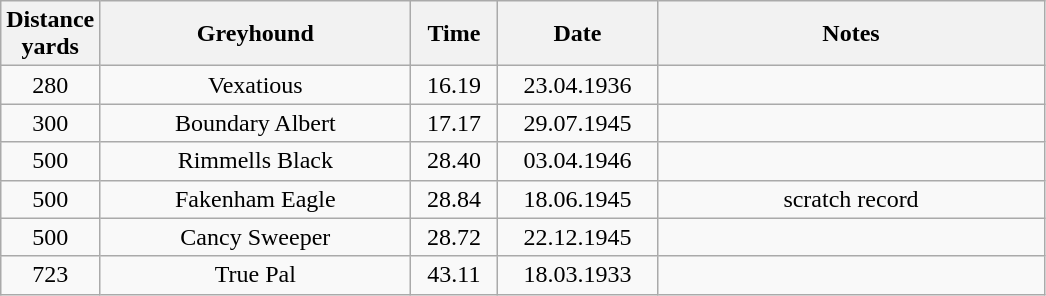<table class="wikitable" style="font-size: 100%">
<tr>
<th width=50>Distance <br>yards</th>
<th width=200>Greyhound</th>
<th width=50>Time</th>
<th width=100>Date</th>
<th width=250>Notes</th>
</tr>
<tr align=center>
<td>280</td>
<td>Vexatious</td>
<td>16.19</td>
<td>23.04.1936</td>
<td></td>
</tr>
<tr align=center>
<td>300</td>
<td>Boundary Albert</td>
<td>17.17</td>
<td>29.07.1945</td>
<td></td>
</tr>
<tr align=center>
<td>500</td>
<td>Rimmells Black</td>
<td>28.40</td>
<td>03.04.1946</td>
<td></td>
</tr>
<tr align=center>
<td>500</td>
<td>Fakenham Eagle</td>
<td>28.84</td>
<td>18.06.1945</td>
<td>scratch record</td>
</tr>
<tr align=center>
<td>500</td>
<td>Cancy Sweeper</td>
<td>28.72</td>
<td>22.12.1945</td>
<td></td>
</tr>
<tr align=center>
<td>723</td>
<td>True Pal</td>
<td>43.11</td>
<td>18.03.1933</td>
<td></td>
</tr>
</table>
